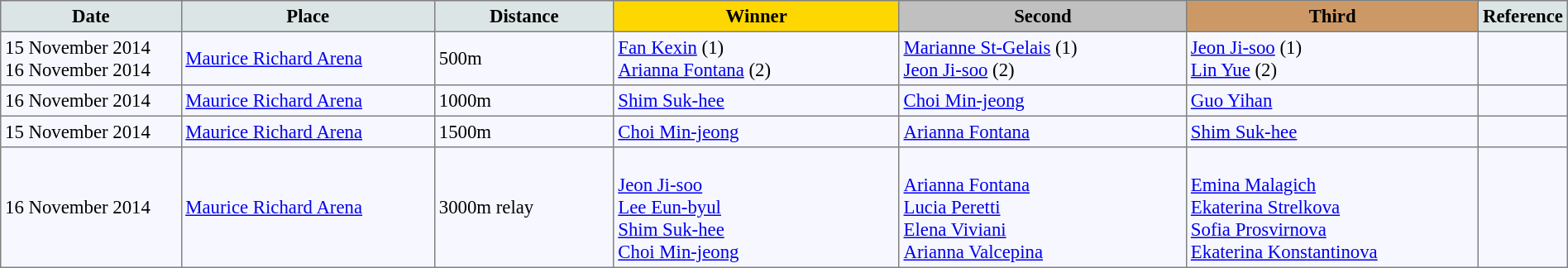<table bgcolor="#f7f8ff" cellpadding="3" cellspacing="0" border="1" style="font-size: 95%; border: gray solid 1px; border-collapse: collapse;">
<tr bgcolor="#CCCCCC">
<td align="center" bgcolor="#DCE5E5" width="150"><strong>Date</strong></td>
<td align="center" bgcolor="#DCE5E5" width="220"><strong>Place</strong></td>
<td align="center" bgcolor="#DCE5E5" width="150"><strong>Distance</strong></td>
<td align="center" bgcolor="gold" width="250"><strong>Winner</strong></td>
<td align="center" bgcolor="silver" width="250"><strong>Second</strong></td>
<td align="center" bgcolor="CC9966" width="250"><strong>Third</strong></td>
<td align="center" bgcolor="#DCE5E5" width="30"><strong>Reference</strong></td>
</tr>
<tr align="left">
<td>15 November 2014 <br>16 November 2014</td>
<td><a href='#'>Maurice Richard Arena</a></td>
<td>500m</td>
<td> <a href='#'>Fan Kexin</a> (1)<br> <a href='#'>Arianna Fontana</a> (2)</td>
<td> <a href='#'>Marianne St-Gelais</a> (1)<br> <a href='#'>Jeon Ji-soo</a> (2)</td>
<td> <a href='#'>Jeon Ji-soo</a> (1) <br> <a href='#'>Lin Yue</a> (2)</td>
<td></td>
</tr>
<tr align="left">
<td>16 November 2014</td>
<td><a href='#'>Maurice Richard Arena</a></td>
<td>1000m</td>
<td> <a href='#'>Shim Suk-hee</a></td>
<td> <a href='#'>Choi Min-jeong</a></td>
<td> <a href='#'>Guo Yihan</a></td>
<td></td>
</tr>
<tr align="left">
<td>15 November 2014</td>
<td><a href='#'>Maurice Richard Arena</a></td>
<td>1500m</td>
<td> <a href='#'>Choi Min-jeong</a></td>
<td> <a href='#'>Arianna Fontana</a></td>
<td> <a href='#'>Shim Suk-hee</a></td>
<td></td>
</tr>
<tr align="left">
<td>16 November 2014</td>
<td><a href='#'>Maurice Richard Arena</a></td>
<td>3000m relay</td>
<td><br><a href='#'>Jeon Ji-soo</a><br><a href='#'>Lee Eun-byul</a><br><a href='#'>Shim Suk-hee</a><br><a href='#'>Choi Min-jeong</a></td>
<td><br><a href='#'>Arianna Fontana</a><br><a href='#'>Lucia Peretti</a><br><a href='#'>Elena Viviani</a><br><a href='#'>Arianna Valcepina</a></td>
<td><br><a href='#'>Emina Malagich</a><br><a href='#'>Ekaterina Strelkova</a><br><a href='#'>Sofia Prosvirnova</a><br><a href='#'>Ekaterina Konstantinova</a></td>
<td></td>
</tr>
</table>
